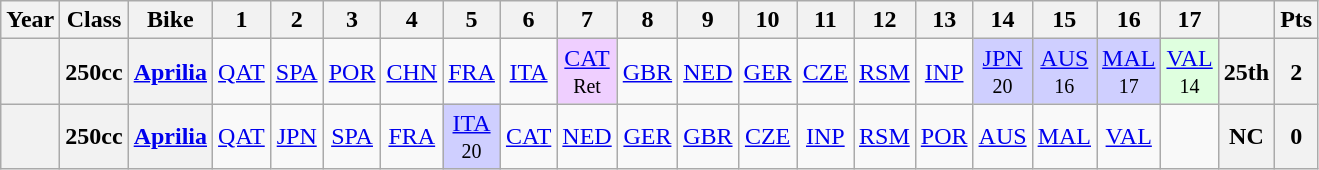<table class="wikitable" style="text-align:center">
<tr>
<th>Year</th>
<th>Class</th>
<th>Bike</th>
<th>1</th>
<th>2</th>
<th>3</th>
<th>4</th>
<th>5</th>
<th>6</th>
<th>7</th>
<th>8</th>
<th>9</th>
<th>10</th>
<th>11</th>
<th>12</th>
<th>13</th>
<th>14</th>
<th>15</th>
<th>16</th>
<th>17</th>
<th></th>
<th>Pts</th>
</tr>
<tr>
<th align=left></th>
<th align=left>250cc</th>
<th align=left><a href='#'>Aprilia</a></th>
<td><a href='#'>QAT</a></td>
<td><a href='#'>SPA</a></td>
<td><a href='#'>POR</a></td>
<td><a href='#'>CHN</a></td>
<td><a href='#'>FRA</a></td>
<td><a href='#'>ITA</a></td>
<td style="background:#EFCFFF;"><a href='#'>CAT</a><br><small>Ret</small></td>
<td><a href='#'>GBR</a></td>
<td><a href='#'>NED</a></td>
<td><a href='#'>GER</a></td>
<td><a href='#'>CZE</a></td>
<td><a href='#'>RSM</a></td>
<td><a href='#'>INP</a></td>
<td style="background:#CFCFFF;"><a href='#'>JPN</a><br><small>20</small></td>
<td style="background:#CFCFFF;"><a href='#'>AUS</a><br><small>16</small></td>
<td style="background:#CFCFFF;"><a href='#'>MAL</a><br><small>17</small></td>
<td style="background:#dfffdf;"><a href='#'>VAL</a><br><small>14</small></td>
<th>25th</th>
<th>2</th>
</tr>
<tr>
<th align="left"></th>
<th align="left">250cc</th>
<th align="left"><a href='#'>Aprilia</a></th>
<td><a href='#'>QAT</a></td>
<td><a href='#'>JPN</a></td>
<td><a href='#'>SPA</a></td>
<td><a href='#'>FRA</a></td>
<td style="background:#CFCFFF;"><a href='#'>ITA</a><br><small>20</small></td>
<td><a href='#'>CAT</a></td>
<td><a href='#'>NED</a></td>
<td><a href='#'>GER</a></td>
<td><a href='#'>GBR</a></td>
<td><a href='#'>CZE</a></td>
<td><a href='#'>INP</a></td>
<td><a href='#'>RSM</a></td>
<td><a href='#'>POR</a></td>
<td><a href='#'>AUS</a></td>
<td><a href='#'>MAL</a></td>
<td><a href='#'>VAL</a></td>
<td></td>
<th>NC</th>
<th>0</th>
</tr>
</table>
